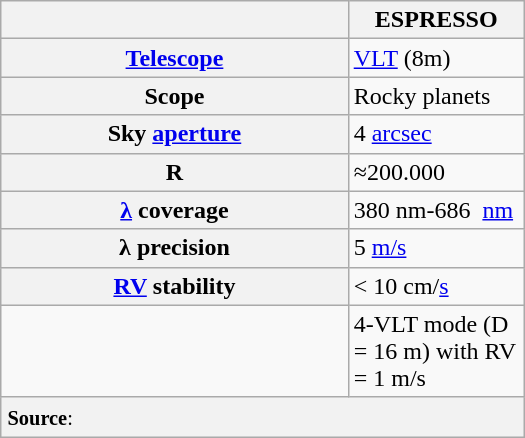<table class="wikitable" style="width: 350px;">
<tr>
<th></th>
<th width=110>ESPRESSO</th>
</tr>
<tr>
<th><a href='#'>Telescope</a></th>
<td><a href='#'>VLT</a> (8m)</td>
</tr>
<tr>
<th>Scope</th>
<td>Rocky planets</td>
</tr>
<tr>
<th>Sky <a href='#'>aperture</a></th>
<td>4 <a href='#'>arcsec</a></td>
</tr>
<tr>
<th>R</th>
<td>≈200.000</td>
</tr>
<tr>
<th><a href='#'>λ</a> coverage</th>
<td>380 nm-686  <a href='#'>nm</a></td>
</tr>
<tr>
<th>λ precision</th>
<td>5 <a href='#'>m/s</a></td>
</tr>
<tr>
<th><a href='#'>RV</a> stability</th>
<td>< 10 cm/<a href='#'>s</a></td>
</tr>
<tr>
<td></td>
<td>4-VLT mode (D = 16 m) with RV = 1 m/s</td>
</tr>
<tr>
<th colspan=4 style="font-size: 0.85em; padding: 6px 2px 4px 4px; text-align: left; font-weight: normal; line-height: 1em:"><strong>Source</strong>:</th>
</tr>
</table>
